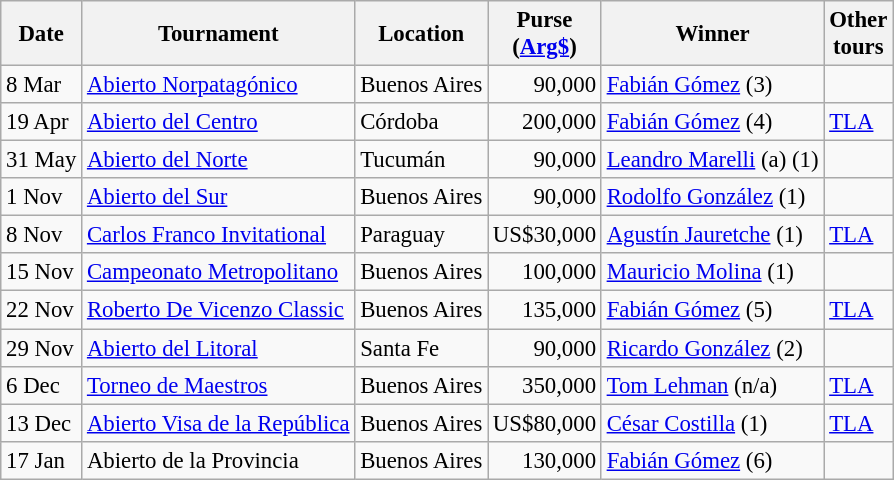<table class="wikitable" style="font-size:95%">
<tr>
<th>Date</th>
<th>Tournament</th>
<th>Location</th>
<th>Purse<br>(<a href='#'>Arg$</a>)</th>
<th>Winner</th>
<th>Other<br>tours</th>
</tr>
<tr>
<td>8 Mar</td>
<td><a href='#'>Abierto Norpatagónico</a></td>
<td>Buenos Aires</td>
<td align=right>90,000</td>
<td> <a href='#'>Fabián Gómez</a> (3)</td>
<td></td>
</tr>
<tr>
<td>19 Apr</td>
<td><a href='#'>Abierto del Centro</a></td>
<td>Córdoba</td>
<td align=right>200,000</td>
<td> <a href='#'>Fabián Gómez</a> (4)</td>
<td><a href='#'>TLA</a></td>
</tr>
<tr>
<td>31 May</td>
<td><a href='#'>Abierto del Norte</a></td>
<td>Tucumán</td>
<td align=right>90,000</td>
<td> <a href='#'>Leandro Marelli</a> (a) (1)</td>
<td></td>
</tr>
<tr>
<td>1 Nov</td>
<td><a href='#'>Abierto del Sur</a></td>
<td>Buenos Aires</td>
<td align=right>90,000</td>
<td> <a href='#'>Rodolfo González</a> (1)</td>
<td></td>
</tr>
<tr>
<td>8 Nov</td>
<td><a href='#'>Carlos Franco Invitational</a></td>
<td>Paraguay</td>
<td align=right>US$30,000</td>
<td> <a href='#'>Agustín Jauretche</a> (1)</td>
<td><a href='#'>TLA</a></td>
</tr>
<tr>
<td>15 Nov</td>
<td><a href='#'>Campeonato Metropolitano</a></td>
<td>Buenos Aires</td>
<td align=right>100,000</td>
<td> <a href='#'>Mauricio Molina</a> (1)</td>
<td></td>
</tr>
<tr>
<td>22 Nov</td>
<td><a href='#'>Roberto De Vicenzo Classic</a></td>
<td>Buenos Aires</td>
<td align=right>135,000</td>
<td> <a href='#'>Fabián Gómez</a> (5)</td>
<td><a href='#'>TLA</a></td>
</tr>
<tr>
<td>29 Nov</td>
<td><a href='#'>Abierto del Litoral</a></td>
<td>Santa Fe</td>
<td align=right>90,000</td>
<td> <a href='#'>Ricardo González</a> (2)</td>
<td></td>
</tr>
<tr>
<td>6 Dec</td>
<td><a href='#'>Torneo de Maestros</a></td>
<td>Buenos Aires</td>
<td align=right>350,000</td>
<td> <a href='#'>Tom Lehman</a> (n/a)</td>
<td><a href='#'>TLA</a></td>
</tr>
<tr>
<td>13 Dec</td>
<td><a href='#'>Abierto Visa de la República</a></td>
<td>Buenos Aires</td>
<td align=right>US$80,000</td>
<td> <a href='#'>César Costilla</a> (1)</td>
<td><a href='#'>TLA</a></td>
</tr>
<tr>
<td>17 Jan</td>
<td>Abierto de la Provincia</td>
<td>Buenos Aires</td>
<td align=right>130,000</td>
<td> <a href='#'>Fabián Gómez</a> (6)</td>
<td></td>
</tr>
</table>
